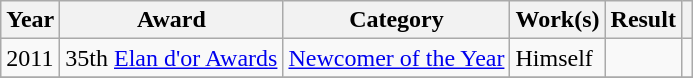<table class="wikitable">
<tr>
<th>Year</th>
<th>Award</th>
<th>Category</th>
<th>Work(s)</th>
<th>Result</th>
<th></th>
</tr>
<tr>
<td>2011</td>
<td>35th <a href='#'>Elan d'or Awards</a></td>
<td><a href='#'>Newcomer of the Year</a></td>
<td>Himself</td>
<td></td>
<td></td>
</tr>
<tr>
</tr>
</table>
